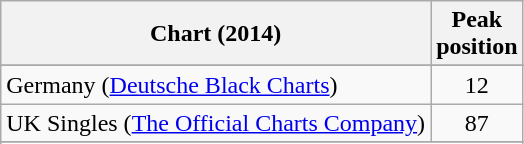<table class="wikitable sortable plainrowheaders">
<tr>
<th scope="col">Chart (2014)</th>
<th scope="col">Peak<br>position</th>
</tr>
<tr>
</tr>
<tr>
</tr>
<tr>
<td>Germany (<a href='#'>Deutsche Black Charts</a>)</td>
<td align="center">12</td>
</tr>
<tr>
<td>UK Singles (<a href='#'>The Official Charts Company</a>)</td>
<td align="center">87</td>
</tr>
<tr>
</tr>
<tr>
</tr>
<tr>
</tr>
<tr>
</tr>
</table>
